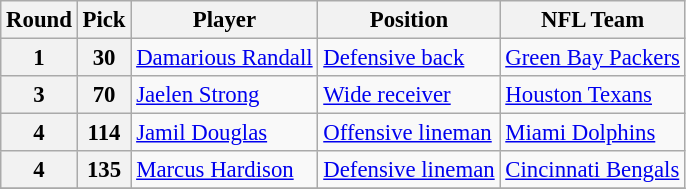<table class="wikitable" style="font-size: 95%;">
<tr>
<th>Round</th>
<th>Pick</th>
<th>Player</th>
<th>Position</th>
<th>NFL Team</th>
</tr>
<tr>
<th>1</th>
<th>30</th>
<td><a href='#'>Damarious Randall</a></td>
<td><a href='#'>Defensive back</a></td>
<td><a href='#'>Green Bay Packers</a></td>
</tr>
<tr>
<th>3</th>
<th>70</th>
<td><a href='#'>Jaelen Strong</a></td>
<td><a href='#'>Wide receiver</a></td>
<td><a href='#'>Houston Texans</a></td>
</tr>
<tr>
<th>4</th>
<th>114</th>
<td><a href='#'>Jamil Douglas</a></td>
<td><a href='#'>Offensive lineman</a></td>
<td><a href='#'>Miami Dolphins</a></td>
</tr>
<tr>
<th>4</th>
<th>135</th>
<td><a href='#'>Marcus Hardison</a></td>
<td><a href='#'>Defensive lineman</a></td>
<td><a href='#'>Cincinnati Bengals</a></td>
</tr>
<tr>
</tr>
</table>
